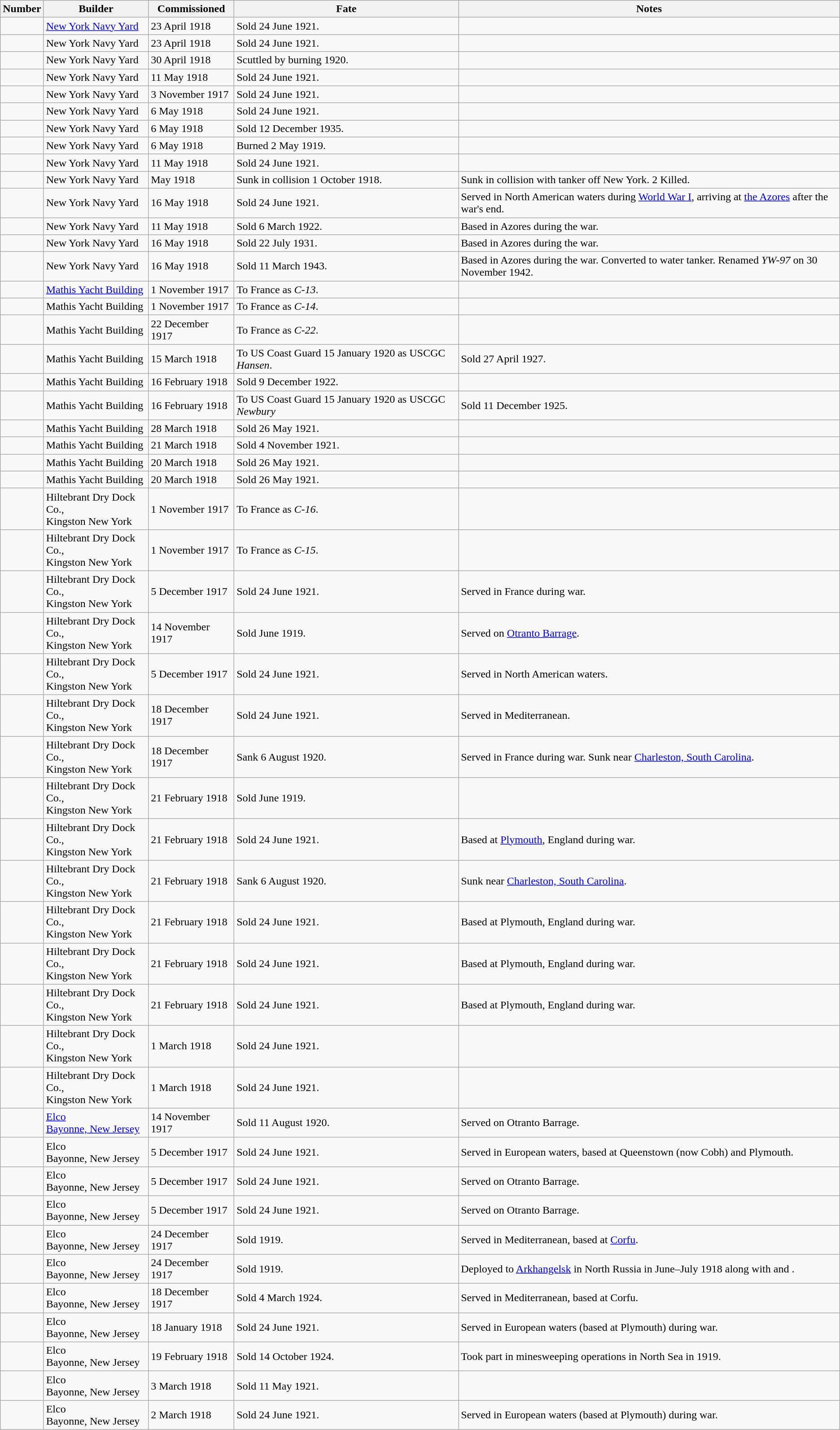<table class="wikitable">
<tr>
<th>Number</th>
<th>Builder</th>
<th>Commissioned</th>
<th>Fate</th>
<th>Notes</th>
</tr>
<tr>
<td></td>
<td><a href='#'>New York Navy Yard</a></td>
<td>23 April 1918</td>
<td>Sold 24 June 1921.</td>
<td></td>
</tr>
<tr>
<td></td>
<td>New York Navy Yard</td>
<td>23 April 1918</td>
<td>Sold 24 June 1921.</td>
<td></td>
</tr>
<tr>
<td></td>
<td>New York Navy Yard</td>
<td>30 April 1918</td>
<td>Scuttled by burning 1920.</td>
<td></td>
</tr>
<tr>
<td></td>
<td>New York Navy Yard</td>
<td>11 May 1918</td>
<td>Sold 24 June 1921.</td>
<td></td>
</tr>
<tr>
<td></td>
<td>New York Navy Yard</td>
<td>3 November 1917</td>
<td>Sold 24 June 1921.</td>
<td></td>
</tr>
<tr>
<td></td>
<td>New York Navy Yard</td>
<td>6 May 1918</td>
<td>Sold 24 June 1921.</td>
<td></td>
</tr>
<tr>
<td></td>
<td>New York Navy Yard</td>
<td>6 May 1918</td>
<td>Sold 12 December 1935.</td>
<td></td>
</tr>
<tr>
<td></td>
<td>New York Navy Yard</td>
<td>6 May 1918</td>
<td>Burned 2 May 1919.</td>
<td></td>
</tr>
<tr>
<td></td>
<td>New York Navy Yard</td>
<td>11 May 1918</td>
<td>Sold 24 June 1921.</td>
<td></td>
</tr>
<tr>
<td></td>
<td>New York Navy Yard</td>
<td>May 1918</td>
<td>Sunk in collision 1 October 1918.</td>
<td>Sunk in collision with tanker off New York. 2 Killed.</td>
</tr>
<tr>
<td></td>
<td>New York Navy Yard</td>
<td>16 May 1918</td>
<td>Sold 24 June 1921.</td>
<td>Served in North American waters during <a href='#'>World War I</a>, arriving at <a href='#'>the Azores</a> after the war's end.</td>
</tr>
<tr>
<td></td>
<td>New York Navy Yard</td>
<td>11 May 1918</td>
<td>Sold 6 March 1922.</td>
<td>Based in Azores during the war.</td>
</tr>
<tr>
<td></td>
<td>New York Navy Yard</td>
<td>16 May 1918</td>
<td>Sold 22 July 1931.</td>
<td>Based in Azores during the war.</td>
</tr>
<tr>
<td></td>
<td>New York Navy Yard</td>
<td>16 May 1918</td>
<td>Sold 11 March 1943.</td>
<td>Based in Azores during the war. Converted to water tanker. Renamed <em>YW-97</em> on 30 November 1942.</td>
</tr>
<tr>
<td></td>
<td><a href='#'>Mathis Yacht Building</a></td>
<td>1 November 1917</td>
<td>To France as <em>C-13</em>.</td>
<td></td>
</tr>
<tr>
<td></td>
<td>Mathis Yacht Building</td>
<td>1 November 1917</td>
<td>To France as <em>C-14</em>.</td>
<td></td>
</tr>
<tr>
<td></td>
<td>Mathis Yacht Building</td>
<td>22 December 1917</td>
<td>To France as <em>C-22</em>.</td>
<td></td>
</tr>
<tr>
<td></td>
<td>Mathis Yacht Building</td>
<td>15 March 1918</td>
<td>To US Coast Guard 15 January 1920 as USCGC <em>Hansen</em>.</td>
<td>Sold 27 April 1927.</td>
</tr>
<tr>
<td></td>
<td>Mathis Yacht Building</td>
<td>16 February 1918</td>
<td>Sold 9 December 1922.</td>
<td></td>
</tr>
<tr>
<td></td>
<td>Mathis Yacht Building</td>
<td>16 February 1918</td>
<td>To US Coast Guard 15 January 1920 as USCGC <em>Newbury</em></td>
<td>Sold 11 December 1925.</td>
</tr>
<tr>
<td></td>
<td>Mathis Yacht Building</td>
<td>28 March 1918</td>
<td>Sold 26 May 1921.</td>
<td></td>
</tr>
<tr>
<td></td>
<td>Mathis Yacht Building</td>
<td>21 March 1918</td>
<td>Sold 4 November 1921.</td>
</tr>
<tr>
<td></td>
<td>Mathis Yacht Building</td>
<td>20 March 1918</td>
<td>Sold 26 May 1921.</td>
<td></td>
</tr>
<tr>
<td></td>
<td>Mathis Yacht Building</td>
<td>20 March 1918</td>
<td>Sold 26 May 1921.</td>
<td></td>
</tr>
<tr>
<td></td>
<td>Hiltebrant Dry Dock Co.,<br>Kingston New York</td>
<td>1 November 1917</td>
<td>To France as <em>C-16</em>.</td>
<td></td>
</tr>
<tr>
<td></td>
<td>Hiltebrant Dry Dock Co.,<br>Kingston New York</td>
<td>1 November 1917</td>
<td>To France as <em>C-15</em>.</td>
<td></td>
</tr>
<tr>
<td></td>
<td>Hiltebrant Dry Dock Co.,<br>Kingston New York</td>
<td>5 December 1917</td>
<td>Sold 24 June 1921.</td>
<td>Served in France during war.</td>
</tr>
<tr>
<td></td>
<td>Hiltebrant Dry Dock Co.,<br>Kingston New York</td>
<td>14 November 1917</td>
<td>Sold June 1919.</td>
<td>Served on <a href='#'>Otranto Barrage</a>.</td>
</tr>
<tr>
<td></td>
<td>Hiltebrant Dry Dock Co.,<br>Kingston New York</td>
<td>5 December 1917</td>
<td>Sold 24 June 1921.</td>
<td>Served in North American waters.</td>
</tr>
<tr>
<td></td>
<td>Hiltebrant Dry Dock Co.,<br>Kingston New York</td>
<td>18 December 1917</td>
<td>Sold 24 June 1921.</td>
<td>Served in Mediterranean.</td>
</tr>
<tr>
<td></td>
<td>Hiltebrant Dry Dock Co.,<br>Kingston New York</td>
<td>18 December 1917</td>
<td>Sank 6 August 1920.</td>
<td>Served in France during war. Sunk near <a href='#'>Charleston, South Carolina</a>.</td>
</tr>
<tr>
<td></td>
<td>Hiltebrant Dry Dock Co.,<br>Kingston New York</td>
<td>21 February 1918</td>
<td>Sold June 1919.</td>
<td></td>
</tr>
<tr>
<td></td>
<td>Hiltebrant Dry Dock Co.,<br>Kingston New York</td>
<td>21 February 1918</td>
<td>Sold 24 June 1921.</td>
<td>Based at <a href='#'>Plymouth</a>, England during war.</td>
</tr>
<tr>
<td></td>
<td>Hiltebrant Dry Dock Co.,<br>Kingston New York</td>
<td>21 February 1918</td>
<td>Sank 6 August 1920.</td>
<td>Sunk near <a href='#'>Charleston, South Carolina</a>.</td>
</tr>
<tr>
<td></td>
<td>Hiltebrant Dry Dock Co.,<br>Kingston New York</td>
<td>21 February 1918</td>
<td>Sold 24 June 1921.</td>
<td>Based at Plymouth, England during war.</td>
</tr>
<tr>
<td></td>
<td>Hiltebrant Dry Dock Co.,<br>Kingston New York</td>
<td>21 February 1918</td>
<td>Sold 24 June 1921.</td>
<td>Based at Plymouth, England during war.</td>
</tr>
<tr>
<td></td>
<td>Hiltebrant Dry Dock Co.,<br>Kingston New York</td>
<td>21 February 1918</td>
<td>Sold 24 June 1921.</td>
<td>Based at Plymouth, England during war.</td>
</tr>
<tr>
<td></td>
<td>Hiltebrant Dry Dock Co.,<br>Kingston New York</td>
<td>1 March 1918</td>
<td>Sold 24 June 1921.</td>
<td></td>
</tr>
<tr>
<td></td>
<td>Hiltebrant Dry Dock Co.,<br>Kingston New York</td>
<td>1 March 1918</td>
<td>Sold 24 June 1921.</td>
<td></td>
</tr>
<tr>
<td></td>
<td><a href='#'>Elco</a><br><a href='#'>Bayonne, New Jersey</a></td>
<td>14 November 1917</td>
<td>Sold 11 August 1920.</td>
<td>Served on Otranto Barrage.</td>
</tr>
<tr>
<td></td>
<td>Elco<br>Bayonne, New Jersey</td>
<td>5 December 1917</td>
<td>Sold 24 June 1921.</td>
<td>Served in European waters, based at Queenstown (now Cobh) and Plymouth.</td>
</tr>
<tr>
<td></td>
<td>Elco<br>Bayonne, New Jersey</td>
<td>5 December 1917</td>
<td>Sold 24 June 1921.</td>
<td>Served on Otranto Barrage.</td>
</tr>
<tr>
<td></td>
<td>Elco<br>Bayonne, New Jersey</td>
<td>5 December 1917</td>
<td>Sold 24 June 1921.</td>
<td>Served on Otranto Barrage.</td>
</tr>
<tr>
<td></td>
<td>Elco<br>Bayonne, New Jersey</td>
<td>24 December 1917</td>
<td>Sold 1919.</td>
<td>Served in Mediterranean, based at <a href='#'>Corfu</a>.</td>
</tr>
<tr>
<td></td>
<td>Elco<br>Bayonne, New Jersey</td>
<td>24 December 1917</td>
<td>Sold 1919.</td>
<td>Deployed to <a href='#'>Arkhangelsk</a> in North Russia in June–July 1918 along with  and .</td>
</tr>
<tr>
<td></td>
<td>Elco<br>Bayonne, New Jersey</td>
<td>18 December 1917</td>
<td>Sold 4 March 1924.</td>
<td>Served in Mediterranean, based at Corfu.</td>
</tr>
<tr>
<td></td>
<td>Elco<br>Bayonne, New Jersey</td>
<td>18 January 1918</td>
<td>Sold 24 June 1921.</td>
<td>Served in European waters (based at Plymouth) during war.</td>
</tr>
<tr>
<td></td>
<td>Elco<br>Bayonne, New Jersey</td>
<td>19 February 1918</td>
<td>Sold 14 October 1924.</td>
<td>Took part in minesweeping operations in North Sea in 1919.</td>
</tr>
<tr>
<td></td>
<td>Elco<br>Bayonne, New Jersey</td>
<td>3 March 1918</td>
<td>Sold 11 May 1921.</td>
<td></td>
</tr>
<tr>
<td></td>
<td>Elco<br>Bayonne, New Jersey</td>
<td>2 March 1918</td>
<td>Sold 24 June 1921.</td>
<td>Served in European waters (based at Plymouth) during war.</td>
</tr>
</table>
